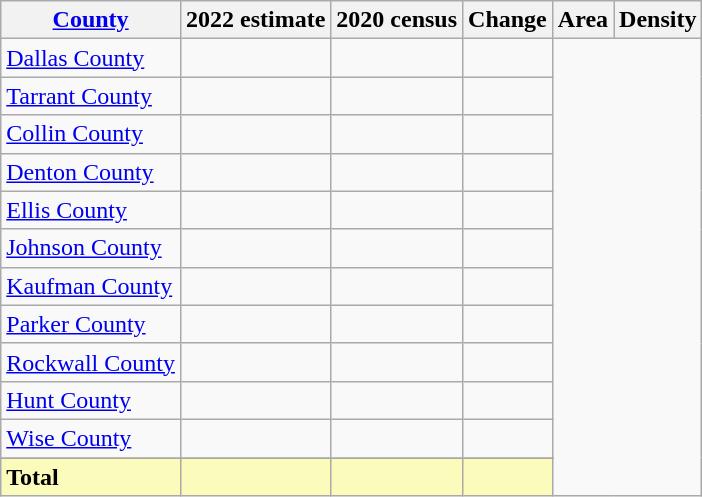<table class="wikitable sortable">
<tr>
<th><a href='#'>County</a></th>
<th>2022 estimate</th>
<th>2020 census</th>
<th>Change</th>
<th>Area</th>
<th>Density</th>
</tr>
<tr>
<td><a href='#'>Dallas County</a></td>
<td></td>
<td></td>
<td></td>
</tr>
<tr>
<td><a href='#'>Tarrant County</a></td>
<td></td>
<td></td>
<td></td>
</tr>
<tr>
<td><a href='#'>Collin County</a></td>
<td></td>
<td></td>
<td></td>
</tr>
<tr>
<td><a href='#'>Denton County</a></td>
<td></td>
<td></td>
<td></td>
</tr>
<tr>
<td><a href='#'>Ellis County</a></td>
<td></td>
<td></td>
<td></td>
</tr>
<tr>
<td><a href='#'>Johnson County</a></td>
<td></td>
<td></td>
<td></td>
</tr>
<tr>
<td><a href='#'>Kaufman County</a></td>
<td></td>
<td></td>
<td></td>
</tr>
<tr>
<td><a href='#'>Parker County</a></td>
<td></td>
<td></td>
<td></td>
</tr>
<tr>
<td><a href='#'>Rockwall County</a></td>
<td></td>
<td></td>
<td></td>
</tr>
<tr>
<td><a href='#'>Hunt County</a></td>
<td></td>
<td></td>
<td></td>
</tr>
<tr>
<td><a href='#'>Wise County</a></td>
<td></td>
<td></td>
<td></td>
</tr>
<tr>
</tr>
<tr class="sortbottom" style="background:#fbfbbb">
<td><strong>Total</strong></td>
<td></td>
<td></td>
<td></td>
</tr>
</table>
